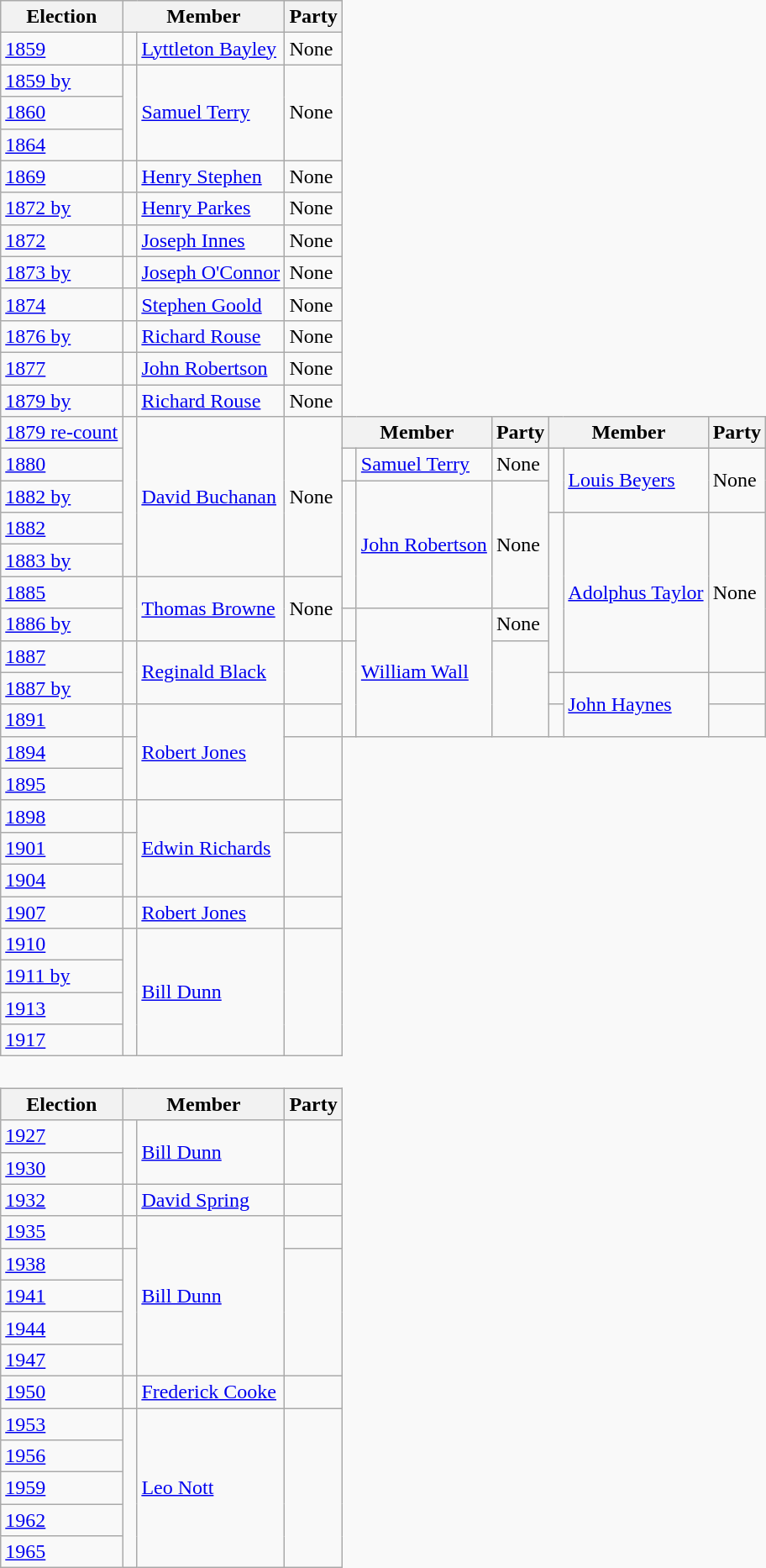<table class="wikitable" style='border-style: none none none none;'>
<tr>
<th>Election</th>
<th colspan="2">Member</th>
<th>Party</th>
</tr>
<tr style="background: #f9f9f9">
<td><a href='#'>1859</a></td>
<td> </td>
<td><a href='#'>Lyttleton Bayley</a></td>
<td>None</td>
</tr>
<tr style="background: #f9f9f9">
<td><a href='#'>1859 by</a></td>
<td rowspan="3" > </td>
<td rowspan="3"><a href='#'>Samuel Terry</a></td>
<td rowspan="3">None</td>
</tr>
<tr style="background: #f9f9f9">
<td><a href='#'>1860</a></td>
</tr>
<tr style="background: #f9f9f9">
<td><a href='#'>1864</a></td>
</tr>
<tr style="background: #f9f9f9">
<td><a href='#'>1869</a></td>
<td> </td>
<td><a href='#'>Henry Stephen</a></td>
<td>None</td>
</tr>
<tr style="background: #f9f9f9">
<td><a href='#'>1872 by</a></td>
<td> </td>
<td><a href='#'>Henry Parkes</a></td>
<td>None</td>
</tr>
<tr style="background: #f9f9f9">
<td><a href='#'>1872</a></td>
<td> </td>
<td><a href='#'>Joseph Innes</a></td>
<td>None</td>
</tr>
<tr style="background: #f9f9f9">
<td><a href='#'>1873 by</a></td>
<td> </td>
<td><a href='#'>Joseph O'Connor</a></td>
<td>None</td>
</tr>
<tr style="background: #f9f9f9">
<td><a href='#'>1874</a></td>
<td> </td>
<td><a href='#'>Stephen Goold</a></td>
<td>None</td>
</tr>
<tr style="background: #f9f9f9">
<td><a href='#'>1876 by</a></td>
<td> </td>
<td><a href='#'>Richard Rouse</a></td>
<td>None</td>
</tr>
<tr style="background: #f9f9f9">
<td><a href='#'>1877</a></td>
<td> </td>
<td><a href='#'>John Robertson</a></td>
<td>None</td>
</tr>
<tr style="background: #f9f9f9">
<td><a href='#'>1879 by</a></td>
<td> </td>
<td><a href='#'>Richard Rouse</a></td>
<td>None</td>
</tr>
<tr style="background: #f9f9f9">
<td><a href='#'>1879 re-count</a></td>
<td rowspan="5" > </td>
<td rowspan="5"><a href='#'>David Buchanan</a></td>
<td rowspan="5">None</td>
<th colspan="2">Member</th>
<th>Party</th>
<th colspan="2">Member</th>
<th>Party</th>
</tr>
<tr style="background: #f9f9f9">
<td><a href='#'>1880</a></td>
<td> </td>
<td><a href='#'>Samuel Terry</a></td>
<td>None</td>
<td rowspan="2" > </td>
<td rowspan="2"><a href='#'>Louis Beyers</a></td>
<td rowspan="2">None</td>
</tr>
<tr style="background: #f9f9f9">
<td><a href='#'>1882 by</a></td>
<td rowspan="4" > </td>
<td rowspan="4"><a href='#'>John Robertson</a></td>
<td rowspan="4">None</td>
</tr>
<tr style="background: #f9f9f9">
<td><a href='#'>1882</a></td>
<td rowspan="5" > </td>
<td rowspan="5"><a href='#'>Adolphus Taylor</a></td>
<td rowspan="5">None</td>
</tr>
<tr style="background: #f9f9f9">
<td><a href='#'>1883 by</a></td>
</tr>
<tr style="background: #f9f9f9">
<td><a href='#'>1885</a></td>
<td rowspan="2" > </td>
<td rowspan="2"><a href='#'>Thomas Browne</a></td>
<td rowspan="2">None</td>
</tr>
<tr style="background: #f9f9f9">
<td><a href='#'>1886 by</a></td>
<td> </td>
<td rowspan="4"><a href='#'>William Wall</a></td>
<td>None</td>
</tr>
<tr style="background: #f9f9f9">
<td><a href='#'>1887</a></td>
<td rowspan="2" > </td>
<td rowspan="2"><a href='#'>Reginald Black</a></td>
<td rowspan="2"></td>
<td rowspan="3" > </td>
<td rowspan="3"></td>
</tr>
<tr style="background: #f9f9f9">
<td><a href='#'>1887 by</a></td>
<td> </td>
<td rowspan="2"><a href='#'>John Haynes</a></td>
<td></td>
</tr>
<tr style="background: #f9f9f9">
<td><a href='#'>1891</a></td>
<td> </td>
<td rowspan="3"><a href='#'>Robert Jones</a></td>
<td></td>
<td> </td>
<td></td>
</tr>
<tr style="background: #f9f9f9">
<td><a href='#'>1894</a></td>
<td rowspan="2" > </td>
<td rowspan="2"></td>
</tr>
<tr style="background: #f9f9f9">
<td><a href='#'>1895</a></td>
</tr>
<tr style="background: #f9f9f9">
<td><a href='#'>1898</a></td>
<td> </td>
<td rowspan="3"><a href='#'>Edwin Richards</a></td>
<td></td>
</tr>
<tr style="background: #f9f9f9">
<td><a href='#'>1901</a></td>
<td rowspan="2" > </td>
<td rowspan="2"></td>
</tr>
<tr style="background: #f9f9f9">
<td><a href='#'>1904</a></td>
</tr>
<tr style="background: #f9f9f9">
<td><a href='#'>1907</a></td>
<td> </td>
<td><a href='#'>Robert Jones</a></td>
<td></td>
</tr>
<tr style="background: #f9f9f9">
<td><a href='#'>1910</a></td>
<td rowspan="4" > </td>
<td rowspan="4"><a href='#'>Bill Dunn</a></td>
<td rowspan="4"></td>
</tr>
<tr style="background: #f9f9f9">
<td><a href='#'>1911 by</a></td>
</tr>
<tr style="background: #f9f9f9">
<td><a href='#'>1913</a></td>
</tr>
<tr style="background: #f9f9f9">
<td><a href='#'>1917</a></td>
</tr>
<tr>
<td colspan="4" style='border-style: none none none none;'> </td>
</tr>
<tr>
<th>Election</th>
<th colspan="2">Member</th>
<th>Party</th>
</tr>
<tr style="background: #f9f9f9">
<td><a href='#'>1927</a></td>
<td rowspan="2" > </td>
<td rowspan="2"><a href='#'>Bill Dunn</a></td>
<td rowspan="2"></td>
</tr>
<tr style="background: #f9f9f9">
<td><a href='#'>1930</a></td>
</tr>
<tr style="background: #f9f9f9">
<td><a href='#'>1932</a></td>
<td> </td>
<td><a href='#'>David Spring</a></td>
<td></td>
</tr>
<tr style="background: #f9f9f9">
<td><a href='#'>1935</a></td>
<td> </td>
<td rowspan="5"><a href='#'>Bill Dunn</a></td>
<td></td>
</tr>
<tr style="background: #f9f9f9">
<td><a href='#'>1938</a></td>
<td rowspan="4" > </td>
<td rowspan="4"></td>
</tr>
<tr style="background: #f9f9f9">
<td><a href='#'>1941</a></td>
</tr>
<tr style="background: #f9f9f9">
<td><a href='#'>1944</a></td>
</tr>
<tr style="background: #f9f9f9">
<td><a href='#'>1947</a></td>
</tr>
<tr style="background: #f9f9f9">
<td><a href='#'>1950</a></td>
<td> </td>
<td><a href='#'>Frederick Cooke</a></td>
<td></td>
</tr>
<tr style="background: #f9f9f9">
<td><a href='#'>1953</a></td>
<td rowspan="5" > </td>
<td rowspan="5"><a href='#'>Leo Nott</a></td>
<td rowspan="5"></td>
</tr>
<tr style="background: #f9f9f9">
<td><a href='#'>1956</a></td>
</tr>
<tr style="background: #f9f9f9">
<td><a href='#'>1959</a></td>
</tr>
<tr style="background: #f9f9f9">
<td><a href='#'>1962</a></td>
</tr>
<tr style="background: #f9f9f9">
<td><a href='#'>1965</a></td>
</tr>
</table>
